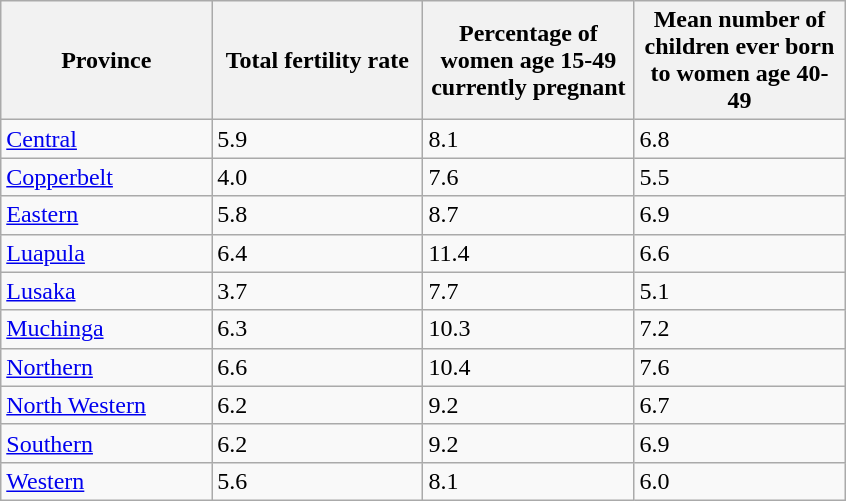<table class="wikitable sortable">
<tr>
<th style="width:100pt;">Province</th>
<th style="width:100pt;">Total fertility rate</th>
<th style="width:100pt;">Percentage of women age 15-49 currently pregnant</th>
<th style="width:100pt;">Mean number of children ever born to women age 40-49</th>
</tr>
<tr>
<td><a href='#'>Central</a></td>
<td>5.9</td>
<td>8.1</td>
<td>6.8</td>
</tr>
<tr>
<td><a href='#'>Copperbelt</a></td>
<td>4.0</td>
<td>7.6</td>
<td>5.5</td>
</tr>
<tr>
<td><a href='#'>Eastern</a></td>
<td>5.8</td>
<td>8.7</td>
<td>6.9</td>
</tr>
<tr>
<td><a href='#'>Luapula</a></td>
<td>6.4</td>
<td>11.4</td>
<td>6.6</td>
</tr>
<tr>
<td><a href='#'>Lusaka</a></td>
<td>3.7</td>
<td>7.7</td>
<td>5.1</td>
</tr>
<tr>
<td><a href='#'>Muchinga</a></td>
<td>6.3</td>
<td>10.3</td>
<td>7.2</td>
</tr>
<tr>
<td><a href='#'>Northern</a></td>
<td>6.6</td>
<td>10.4</td>
<td>7.6</td>
</tr>
<tr>
<td><a href='#'>North Western</a></td>
<td>6.2</td>
<td>9.2</td>
<td>6.7</td>
</tr>
<tr>
<td><a href='#'>Southern</a></td>
<td>6.2</td>
<td>9.2</td>
<td>6.9</td>
</tr>
<tr>
<td><a href='#'>Western</a></td>
<td>5.6</td>
<td>8.1</td>
<td>6.0</td>
</tr>
</table>
